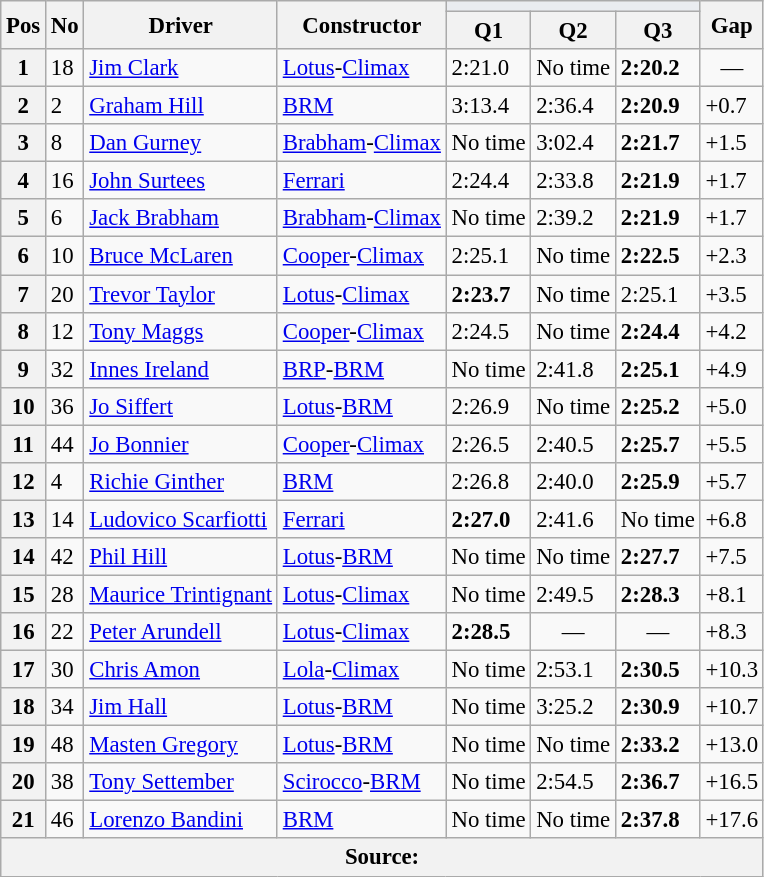<table class="wikitable sortable" style="font-size: 95%;">
<tr>
<th rowspan="2">Pos</th>
<th rowspan="2">No</th>
<th rowspan="2">Driver</th>
<th rowspan="2">Constructor</th>
<th colspan="3" style="background:#eaecf0; text-align:center;"></th>
<th rowspan="2">Gap</th>
</tr>
<tr>
<th>Q1</th>
<th>Q2</th>
<th>Q3</th>
</tr>
<tr>
<th>1</th>
<td>18</td>
<td> <a href='#'>Jim Clark</a></td>
<td><a href='#'>Lotus</a>-<a href='#'>Climax</a></td>
<td>2:21.0</td>
<td>No time</td>
<td><strong>2:20.2</strong></td>
<td align="center">—</td>
</tr>
<tr>
<th>2</th>
<td>2</td>
<td> <a href='#'>Graham Hill</a></td>
<td><a href='#'>BRM</a></td>
<td>3:13.4</td>
<td>2:36.4</td>
<td><strong>2:20.9</strong></td>
<td>+0.7</td>
</tr>
<tr>
<th>3</th>
<td>8</td>
<td> <a href='#'>Dan Gurney</a></td>
<td><a href='#'>Brabham</a>-<a href='#'>Climax</a></td>
<td>No time</td>
<td>3:02.4</td>
<td><strong>2:21.7</strong></td>
<td>+1.5</td>
</tr>
<tr>
<th>4</th>
<td>16</td>
<td> <a href='#'>John Surtees</a></td>
<td><a href='#'>Ferrari</a></td>
<td>2:24.4</td>
<td>2:33.8</td>
<td><strong>2:21.9</strong></td>
<td>+1.7</td>
</tr>
<tr>
<th>5</th>
<td>6</td>
<td> <a href='#'>Jack Brabham</a></td>
<td><a href='#'>Brabham</a>-<a href='#'>Climax</a></td>
<td>No time</td>
<td>2:39.2</td>
<td><strong>2:21.9</strong></td>
<td>+1.7</td>
</tr>
<tr>
<th>6</th>
<td>10</td>
<td> <a href='#'>Bruce McLaren</a></td>
<td><a href='#'>Cooper</a>-<a href='#'>Climax</a></td>
<td>2:25.1</td>
<td>No time</td>
<td><strong>2:22.5</strong></td>
<td>+2.3</td>
</tr>
<tr>
<th>7</th>
<td>20</td>
<td> <a href='#'>Trevor Taylor</a></td>
<td><a href='#'>Lotus</a>-<a href='#'>Climax</a></td>
<td><strong>2:23.7</strong></td>
<td>No time</td>
<td>2:25.1</td>
<td>+3.5</td>
</tr>
<tr>
<th>8</th>
<td>12</td>
<td> <a href='#'>Tony Maggs</a></td>
<td><a href='#'>Cooper</a>-<a href='#'>Climax</a></td>
<td>2:24.5</td>
<td>No time</td>
<td><strong>2:24.4</strong></td>
<td>+4.2</td>
</tr>
<tr>
<th>9</th>
<td>32</td>
<td> <a href='#'>Innes Ireland</a></td>
<td><a href='#'>BRP</a>-<a href='#'>BRM</a></td>
<td>No time</td>
<td>2:41.8</td>
<td><strong>2:25.1</strong></td>
<td>+4.9</td>
</tr>
<tr>
<th>10</th>
<td>36</td>
<td> <a href='#'>Jo Siffert</a></td>
<td><a href='#'>Lotus</a>-<a href='#'>BRM</a></td>
<td>2:26.9</td>
<td>No time</td>
<td><strong>2:25.2</strong></td>
<td>+5.0</td>
</tr>
<tr>
<th>11</th>
<td>44</td>
<td> <a href='#'>Jo Bonnier</a></td>
<td><a href='#'>Cooper</a>-<a href='#'>Climax</a></td>
<td>2:26.5</td>
<td>2:40.5</td>
<td><strong>2:25.7</strong></td>
<td>+5.5</td>
</tr>
<tr>
<th>12</th>
<td>4</td>
<td> <a href='#'>Richie Ginther</a></td>
<td><a href='#'>BRM</a></td>
<td>2:26.8</td>
<td>2:40.0</td>
<td><strong>2:25.9</strong></td>
<td>+5.7</td>
</tr>
<tr>
<th>13</th>
<td>14</td>
<td> <a href='#'>Ludovico Scarfiotti</a></td>
<td><a href='#'>Ferrari</a></td>
<td><strong>2:27.0</strong></td>
<td>2:41.6</td>
<td>No time</td>
<td>+6.8</td>
</tr>
<tr>
<th>14</th>
<td>42</td>
<td> <a href='#'>Phil Hill</a></td>
<td><a href='#'>Lotus</a>-<a href='#'>BRM</a></td>
<td>No time</td>
<td>No time</td>
<td><strong>2:27.7</strong></td>
<td>+7.5</td>
</tr>
<tr>
<th>15</th>
<td>28</td>
<td> <a href='#'>Maurice Trintignant</a></td>
<td><a href='#'>Lotus</a>-<a href='#'>Climax</a></td>
<td>No time</td>
<td>2:49.5</td>
<td><strong>2:28.3</strong></td>
<td>+8.1</td>
</tr>
<tr>
<th>16</th>
<td>22</td>
<td> <a href='#'>Peter Arundell</a></td>
<td><a href='#'>Lotus</a>-<a href='#'>Climax</a></td>
<td><strong>2:28.5</strong></td>
<td align="center">—</td>
<td align="center">—</td>
<td>+8.3</td>
</tr>
<tr>
<th>17</th>
<td>30</td>
<td> <a href='#'>Chris Amon</a></td>
<td><a href='#'>Lola</a>-<a href='#'>Climax</a></td>
<td>No time</td>
<td>2:53.1</td>
<td><strong>2:30.5</strong></td>
<td>+10.3</td>
</tr>
<tr>
<th>18</th>
<td>34</td>
<td> <a href='#'>Jim Hall</a></td>
<td><a href='#'>Lotus</a>-<a href='#'>BRM</a></td>
<td>No time</td>
<td>3:25.2</td>
<td><strong>2:30.9</strong></td>
<td>+10.7</td>
</tr>
<tr>
<th>19</th>
<td>48</td>
<td> <a href='#'>Masten Gregory</a></td>
<td><a href='#'>Lotus</a>-<a href='#'>BRM</a></td>
<td>No time</td>
<td>No time</td>
<td><strong>2:33.2</strong></td>
<td>+13.0</td>
</tr>
<tr>
<th>20</th>
<td>38</td>
<td> <a href='#'>Tony Settember</a></td>
<td><a href='#'>Scirocco</a>-<a href='#'>BRM</a></td>
<td>No time</td>
<td>2:54.5</td>
<td><strong>2:36.7</strong></td>
<td>+16.5</td>
</tr>
<tr>
<th>21</th>
<td>46</td>
<td> <a href='#'>Lorenzo Bandini</a></td>
<td><a href='#'>BRM</a></td>
<td>No time</td>
<td>No time</td>
<td><strong>2:37.8</strong></td>
<td>+17.6</td>
</tr>
<tr>
<th colspan="8">Source:</th>
</tr>
</table>
